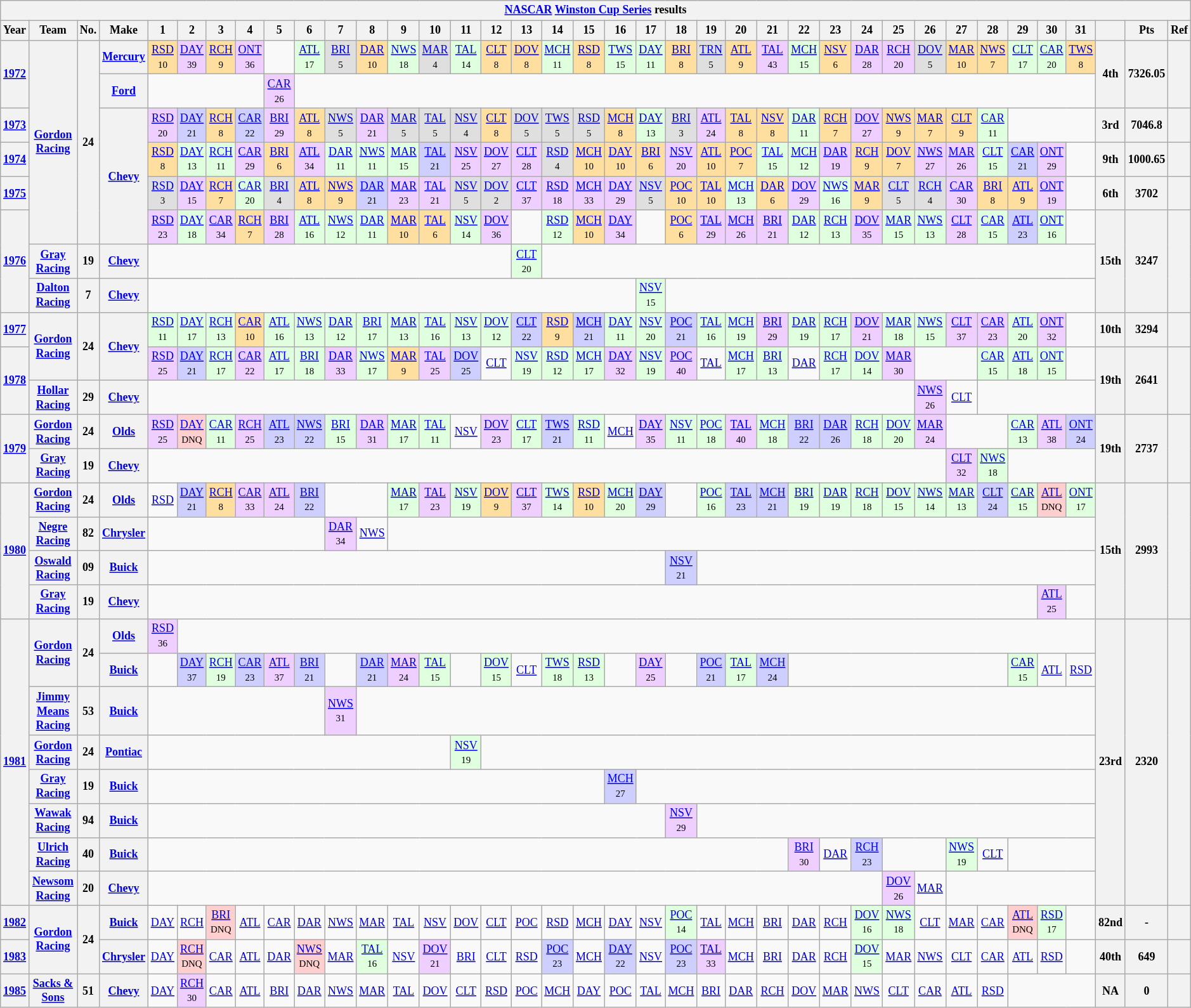<table class="wikitable" style="text-align:center; font-size:75%">
<tr>
<th colspan=40><a href='#'>NASCAR</a> <a href='#'>Winston Cup Series</a> results</th>
</tr>
<tr>
<th>Year</th>
<th>Team</th>
<th>No.</th>
<th>Make</th>
<th>1</th>
<th>2</th>
<th>3</th>
<th>4</th>
<th>5</th>
<th>6</th>
<th>7</th>
<th>8</th>
<th>9</th>
<th>10</th>
<th>11</th>
<th>12</th>
<th>13</th>
<th>14</th>
<th>15</th>
<th>16</th>
<th>17</th>
<th>18</th>
<th>19</th>
<th>20</th>
<th>21</th>
<th>22</th>
<th>23</th>
<th>24</th>
<th>25</th>
<th>26</th>
<th>27</th>
<th>28</th>
<th>29</th>
<th>30</th>
<th>31</th>
<th></th>
<th>Pts</th>
<th>Ref</th>
</tr>
<tr>
<th rowspan=2><a href='#'>1972</a></th>
<th rowspan=6><a href='#'>Gordon Racing</a></th>
<th rowspan=6>24</th>
<th><a href='#'>Mercury</a></th>
<td style="background:#FFDF9F;"><a href='#'>RSD</a><br><small>10</small></td>
<td style="background:#EFCFFF;"><a href='#'>DAY</a><br><small>39</small></td>
<td style="background:#FFDF9F;"><a href='#'>RCH</a><br><small>9</small></td>
<td style="background:#EFCFFF;"><a href='#'>ONT</a><br><small>36</small></td>
<td></td>
<td style="background:#DFFFDF;"><a href='#'>ATL</a><br><small>17</small></td>
<td style="background:#DFDFDF;"><a href='#'>BRI</a><br><small>5</small></td>
<td style="background:#FFDF9F;"><a href='#'>DAR</a><br><small>10</small></td>
<td style="background:#DFFFDF;"><a href='#'>NWS</a><br><small>18</small></td>
<td style="background:#DFDFDF;"><a href='#'>MAR</a><br><small>4</small></td>
<td style="background:#DFFFDF;"><a href='#'>TAL</a><br><small>14</small></td>
<td style="background:#FFDF9F;"><a href='#'>CLT</a><br><small>8</small></td>
<td style="background:#FFDF9F;"><a href='#'>DOV</a><br><small>8</small></td>
<td style="background:#DFFFDF;"><a href='#'>MCH</a><br><small>11</small></td>
<td style="background:#FFDF9F;"><a href='#'>RSD</a><br><small>8</small></td>
<td style="background:#DFFFDF;"><a href='#'>TWS</a><br><small>15</small></td>
<td style="background:#DFFFDF;"><a href='#'>DAY</a><br><small>11</small></td>
<td style="background:#FFDF9F;"><a href='#'>BRI</a><br><small>8</small></td>
<td style="background:#DFDFDF;"><a href='#'>TRN</a><br><small>5</small></td>
<td style="background:#FFDF9F;"><a href='#'>ATL</a><br><small>9</small></td>
<td style="background:#EFCFFF;"><a href='#'>TAL</a><br><small>43</small></td>
<td style="background:#DFFFDF;"><a href='#'>MCH</a><br><small>15</small></td>
<td style="background:#FFDF9F;"><a href='#'>NSV</a><br><small>6</small></td>
<td style="background:#EFCFFF;"><a href='#'>DAR</a><br><small>28</small></td>
<td style="background:#EFCFFF;"><a href='#'>RCH</a><br><small>20</small></td>
<td style="background:#DFDFDF;"><a href='#'>DOV</a><br><small>5</small></td>
<td style="background:#FFDF9F;"><a href='#'>MAR</a><br><small>10</small></td>
<td style="background:#FFDF9F;"><a href='#'>NWS</a><br><small>7</small></td>
<td style="background:#DFFFDF;"><a href='#'>CLT</a><br><small>17</small></td>
<td style="background:#DFFFDF;"><a href='#'>CAR</a><br><small>20</small></td>
<td style="background:#FFDF9F;"><a href='#'>TWS</a><br><small>8</small></td>
<th rowspan=2>4th</th>
<th rowspan=2>7326.05</th>
<th rowspan=2></th>
</tr>
<tr>
<th><a href='#'>Ford</a></th>
<td colspan=4></td>
<td style="background:#EFCFFF;"><a href='#'>CAR</a><br><small>26</small></td>
<td colspan=26></td>
</tr>
<tr>
<th><a href='#'>1973</a></th>
<th rowspan=4><a href='#'>Chevy</a></th>
<td style="background:#EFCFFF;"><a href='#'>RSD</a><br><small>20</small></td>
<td style="background:#CFCFFF;"><a href='#'>DAY</a><br><small>21</small></td>
<td style="background:#FFDF9F;"><a href='#'>RCH</a><br><small>8</small></td>
<td style="background:#CFCFFF;"><a href='#'>CAR</a><br><small>22</small></td>
<td style="background:#EFCFFF;"><a href='#'>BRI</a><br><small>29</small></td>
<td style="background:#FFDF9F;"><a href='#'>ATL</a><br><small>8</small></td>
<td style="background:#DFDFDF;"><a href='#'>NWS</a><br><small>5</small></td>
<td style="background:#EFCFFF;"><a href='#'>DAR</a><br><small>21</small></td>
<td style="background:#DFDFDF;"><a href='#'>MAR</a><br><small>5</small></td>
<td style="background:#DFDFDF;"><a href='#'>TAL</a><br><small>5</small></td>
<td style="background:#DFDFDF;"><a href='#'>NSV</a><br><small>4</small></td>
<td style="background:#FFDF9F;"><a href='#'>CLT</a><br><small>8</small></td>
<td style="background:#DFDFDF;"><a href='#'>DOV</a><br><small>5</small></td>
<td style="background:#DFDFDF;"><a href='#'>TWS</a><br><small>5</small></td>
<td style="background:#DFDFDF;"><a href='#'>RSD</a><br><small>5</small></td>
<td style="background:#FFDF9F;"><a href='#'>MCH</a><br><small>8</small></td>
<td style="background:#DFFFDF;"><a href='#'>DAY</a><br><small>13</small></td>
<td style="background:#DFDFDF;"><a href='#'>BRI</a><br><small>3</small></td>
<td style="background:#EFCFFF;"><a href='#'>ATL</a><br><small>24</small></td>
<td style="background:#FFDF9F;"><a href='#'>TAL</a><br><small>8</small></td>
<td style="background:#FFDF9F;"><a href='#'>NSV</a><br><small>8</small></td>
<td style="background:#DFFFDF;"><a href='#'>DAR</a><br><small>11</small></td>
<td style="background:#FFDF9F;"><a href='#'>RCH</a><br><small>7</small></td>
<td style="background:#EFCFFF;"><a href='#'>DOV</a><br><small>27</small></td>
<td style="background:#FFDF9F;"><a href='#'>NWS</a><br><small>9</small></td>
<td style="background:#FFDF9F;"><a href='#'>MAR</a><br><small>7</small></td>
<td style="background:#FFDF9F;"><a href='#'>CLT</a><br><small>9</small></td>
<td style="background:#DFFFDF;"><a href='#'>CAR</a><br><small>11</small></td>
<td colspan=3></td>
<th>3rd</th>
<th>7046.8</th>
<th></th>
</tr>
<tr>
<th><a href='#'>1974</a></th>
<td style="background:#FFDF9F;"><a href='#'>RSD</a><br><small>8</small></td>
<td style="background:#DFFFDF;"><a href='#'>DAY</a><br><small>13</small></td>
<td style="background:#DFFFDF;"><a href='#'>RCH</a><br><small>11</small></td>
<td style="background:#EFCFFF;"><a href='#'>CAR</a><br><small>29</small></td>
<td style="background:#FFDF9F;"><a href='#'>BRI</a><br><small>6</small></td>
<td style="background:#EFCFFF;"><a href='#'>ATL</a><br><small>34</small></td>
<td style="background:#DFFFDF;"><a href='#'>DAR</a><br><small>11</small></td>
<td style="background:#DFFFDF;"><a href='#'>NWS</a><br><small>11</small></td>
<td style="background:#DFFFDF;"><a href='#'>MAR</a><br><small>15</small></td>
<td style="background:#CFCFFF;"><a href='#'>TAL</a><br><small>21</small></td>
<td style="background:#EFCFFF;"><a href='#'>NSV</a><br><small>25</small></td>
<td style="background:#EFCFFF;"><a href='#'>DOV</a><br><small>27</small></td>
<td style="background:#EFCFFF;"><a href='#'>CLT</a><br><small>28</small></td>
<td style="background:#DFDFDF;"><a href='#'>RSD</a><br><small>4</small></td>
<td style="background:#FFDF9F;"><a href='#'>MCH</a><br><small>10</small></td>
<td style="background:#FFDF9F;"><a href='#'>DAY</a><br><small>10</small></td>
<td style="background:#FFDF9F;"><a href='#'>BRI</a><br><small>6</small></td>
<td style="background:#EFCFFF;"><a href='#'>NSV</a><br><small>20</small></td>
<td style="background:#FFDF9F;"><a href='#'>ATL</a><br><small>10</small></td>
<td style="background:#FFDF9F;"><a href='#'>POC</a><br><small>7</small></td>
<td style="background:#DFFFDF;"><a href='#'>TAL</a><br><small>15</small></td>
<td style="background:#DFFFDF;"><a href='#'>MCH</a><br><small>12</small></td>
<td style="background:#EFCFFF;"><a href='#'>DAR</a><br><small>19</small></td>
<td style="background:#FFDF9F;"><a href='#'>RCH</a><br><small>9</small></td>
<td style="background:#FFDF9F;"><a href='#'>DOV</a><br><small>7</small></td>
<td style="background:#EFCFFF;"><a href='#'>NWS</a><br><small>27</small></td>
<td style="background:#EFCFFF;"><a href='#'>MAR</a><br><small>26</small></td>
<td style="background:#DFFFDF;"><a href='#'>CLT</a><br><small>15</small></td>
<td style="background:#CFCFFF;"><a href='#'>CAR</a><br><small>21</small></td>
<td style="background:#EFCFFF;"><a href='#'>ONT</a><br><small>29</small></td>
<td></td>
<th>9th</th>
<th>1000.65</th>
<th></th>
</tr>
<tr>
<th><a href='#'>1975</a></th>
<td style="background:#DFDFDF;"><a href='#'>RSD</a><br><small>3</small></td>
<td style="background:#EFCFFF;"><a href='#'>DAY</a><br><small>15</small></td>
<td style="background:#FFDF9F;"><a href='#'>RCH</a><br><small>7</small></td>
<td style="background:#DFFFDF;"><a href='#'>CAR</a><br><small>20</small></td>
<td style="background:#DFDFDF;"><a href='#'>BRI</a><br><small>4</small></td>
<td style="background:#FFDF9F;"><a href='#'>ATL</a><br><small>8</small></td>
<td style="background:#FFDF9F;"><a href='#'>NWS</a><br><small>9</small></td>
<td style="background:#CFCFFF;"><a href='#'>DAR</a><br><small>21</small></td>
<td style="background:#EFCFFF;"><a href='#'>MAR</a><br><small>23</small></td>
<td style="background:#EFCFFF;"><a href='#'>TAL</a><br><small>21</small></td>
<td style="background:#DFDFDF;"><a href='#'>NSV</a><br><small>5</small></td>
<td style="background:#DFDFDF;"><a href='#'>DOV</a><br><small>2</small></td>
<td style="background:#EFCFFF;"><a href='#'>CLT</a><br><small>37</small></td>
<td style="background:#EFCFFF;"><a href='#'>RSD</a><br><small>18</small></td>
<td style="background:#EFCFFF;"><a href='#'>MCH</a><br><small>33</small></td>
<td style="background:#EFCFFF;"><a href='#'>DAY</a><br><small>29</small></td>
<td style="background:#DFDFDF;"><a href='#'>NSV</a><br><small>5</small></td>
<td style="background:#FFDF9F;"><a href='#'>POC</a><br><small>10</small></td>
<td style="background:#FFDF9F;"><a href='#'>TAL</a><br><small>10</small></td>
<td style="background:#DFFFDF;"><a href='#'>MCH</a><br><small>13</small></td>
<td style="background:#FFDF9F;"><a href='#'>DAR</a><br><small>6</small></td>
<td style="background:#EFCFFF;"><a href='#'>DOV</a><br><small>29</small></td>
<td style="background:#DFFFDF;"><a href='#'>NWS</a><br><small>16</small></td>
<td style="background:#FFDF9F;"><a href='#'>MAR</a><br><small>9</small></td>
<td style="background:#DFDFDF;"><a href='#'>CLT</a><br><small>5</small></td>
<td style="background:#DFDFDF;"><a href='#'>RCH</a><br><small>4</small></td>
<td style="background:#EFCFFF;"><a href='#'>CAR</a><br><small>30</small></td>
<td style="background:#FFDF9F;"><a href='#'>BRI</a><br><small>8</small></td>
<td style="background:#FFDF9F;"><a href='#'>ATL</a><br><small>9</small></td>
<td style="background:#EFCFFF;"><a href='#'>ONT</a><br><small>19</small></td>
<td></td>
<th>6th</th>
<th>3702</th>
<th></th>
</tr>
<tr>
<th rowspan=3><a href='#'>1976</a></th>
<td style="background:#EFCFFF;"><a href='#'>RSD</a><br><small>23</small></td>
<td style="background:#DFFFDF;"><a href='#'>DAY</a><br><small>18</small></td>
<td style="background:#EFCFFF;"><a href='#'>CAR</a><br><small>34</small></td>
<td style="background:#FFDF9F;"><a href='#'>RCH</a><br><small>7</small></td>
<td style="background:#EFCFFF;"><a href='#'>BRI</a><br><small>28</small></td>
<td style="background:#DFFFDF;"><a href='#'>ATL</a><br><small>16</small></td>
<td style="background:#DFFFDF;"><a href='#'>NWS</a><br><small>12</small></td>
<td style="background:#DFFFDF;"><a href='#'>DAR</a><br><small>11</small></td>
<td style="background:#FFDF9F;"><a href='#'>MAR</a><br><small>10</small></td>
<td style="background:#FFDF9F;"><a href='#'>TAL</a><br><small>6</small></td>
<td style="background:#DFFFDF;"><a href='#'>NSV</a><br><small>14</small></td>
<td style="background:#EFCFFF;"><a href='#'>DOV</a><br><small>36</small></td>
<td></td>
<td style="background:#DFFFDF;"><a href='#'>RSD</a><br><small>12</small></td>
<td style="background:#FFDF9F;"><a href='#'>MCH</a><br><small>10</small></td>
<td style="background:#EFCFFF;"><a href='#'>DAY</a><br><small>34</small></td>
<td></td>
<td style="background:#FFDF9F;"><a href='#'>POC</a><br><small>6</small></td>
<td style="background:#EFCFFF;"><a href='#'>TAL</a><br><small>29</small></td>
<td style="background:#EFCFFF;"><a href='#'>MCH</a><br><small>26</small></td>
<td style="background:#EFCFFF;"><a href='#'>BRI</a><br><small>21</small></td>
<td style="background:#DFFFDF;"><a href='#'>DAR</a><br><small>12</small></td>
<td style="background:#DFFFDF;"><a href='#'>RCH</a><br><small>13</small></td>
<td style="background:#EFCFFF;"><a href='#'>DOV</a><br><small>35</small></td>
<td style="background:#DFFFDF;"><a href='#'>MAR</a><br><small>15</small></td>
<td style="background:#DFFFDF;"><a href='#'>NWS</a><br><small>13</small></td>
<td style="background:#EFCFFF;"><a href='#'>CLT</a><br><small>28</small></td>
<td style="background:#DFFFDF;"><a href='#'>CAR</a><br><small>15</small></td>
<td style="background:#CFCFFF;"><a href='#'>ATL</a><br><small>23</small></td>
<td style="background:#DFFFDF;"><a href='#'>ONT</a><br><small>16</small></td>
<td></td>
<th rowspan=3>15th</th>
<th rowspan=3>3247</th>
<th rowspan=3></th>
</tr>
<tr>
<th><a href='#'>Gray Racing</a></th>
<th>19</th>
<th><a href='#'>Chevy</a></th>
<td colspan=12></td>
<td style="background:#DFFFDF;"><a href='#'>CLT</a><br><small>20</small></td>
<td colspan=18></td>
</tr>
<tr>
<th><a href='#'>Dalton Racing</a></th>
<th>7</th>
<th><a href='#'>Chevy</a></th>
<td colspan=16></td>
<td style="background:#DFFFDF;"><a href='#'>NSV</a><br><small>15</small></td>
<td colspan=14></td>
</tr>
<tr>
<th><a href='#'>1977</a></th>
<th rowspan=2><a href='#'>Gordon Racing</a></th>
<th rowspan=2>24</th>
<th rowspan=2><a href='#'>Chevy</a></th>
<td style="background:#DFFFDF;"><a href='#'>RSD</a><br><small>11</small></td>
<td style="background:#DFFFDF;"><a href='#'>DAY</a><br><small>17</small></td>
<td style="background:#DFFFDF;"><a href='#'>RCH</a><br><small>13</small></td>
<td style="background:#FFDF9F;"><a href='#'>CAR</a><br><small>10</small></td>
<td style="background:#DFFFDF;"><a href='#'>ATL</a><br><small>16</small></td>
<td style="background:#DFFFDF;"><a href='#'>NWS</a><br><small>13</small></td>
<td style="background:#DFFFDF;"><a href='#'>DAR</a><br><small>12</small></td>
<td style="background:#DFFFDF;"><a href='#'>BRI</a><br><small>17</small></td>
<td style="background:#DFFFDF;"><a href='#'>MAR</a><br><small>13</small></td>
<td style="background:#DFFFDF;"><a href='#'>TAL</a><br><small>16</small></td>
<td style="background:#DFFFDF;"><a href='#'>NSV</a><br><small>13</small></td>
<td style="background:#DFFFDF;"><a href='#'>DOV</a><br><small>12</small></td>
<td style="background:#CFCFFF;"><a href='#'>CLT</a><br><small>22</small></td>
<td style="background:#FFDF9F;"><a href='#'>RSD</a><br><small>9</small></td>
<td style="background:#CFCFFF;"><a href='#'>MCH</a><br><small>21</small></td>
<td style="background:#DFFFDF;"><a href='#'>DAY</a><br><small>11</small></td>
<td style="background:#DFFFDF;"><a href='#'>NSV</a><br><small>20</small></td>
<td style="background:#CFCFFF;"><a href='#'>POC</a><br><small>21</small></td>
<td style="background:#DFFFDF;"><a href='#'>TAL</a><br><small>16</small></td>
<td style="background:#DFFFDF;"><a href='#'>MCH</a><br><small>19</small></td>
<td style="background:#EFCFFF;"><a href='#'>BRI</a><br><small>29</small></td>
<td style="background:#DFFFDF;"><a href='#'>DAR</a><br><small>19</small></td>
<td style="background:#DFFFDF;"><a href='#'>RCH</a><br><small>17</small></td>
<td style="background:#EFCFFF;"><a href='#'>DOV</a><br><small>21</small></td>
<td style="background:#DFFFDF;"><a href='#'>MAR</a><br><small>18</small></td>
<td style="background:#DFFFDF;"><a href='#'>NWS</a><br><small>15</small></td>
<td style="background:#EFCFFF;"><a href='#'>CLT</a><br><small>37</small></td>
<td style="background:#EFCFFF;"><a href='#'>CAR</a><br><small>23</small></td>
<td style="background:#DFFFDF;"><a href='#'>ATL</a><br><small>20</small></td>
<td style="background:#EFCFFF;"><a href='#'>ONT</a><br><small>32</small></td>
<td></td>
<th>10th</th>
<th>3294</th>
<th></th>
</tr>
<tr>
<th rowspan=2><a href='#'>1978</a></th>
<td style="background:#EFCFFF;"><a href='#'>RSD</a><br><small>25</small></td>
<td style="background:#CFCFFF;"><a href='#'>DAY</a><br><small>21</small></td>
<td style="background:#DFFFDF;"><a href='#'>RCH</a><br><small>17</small></td>
<td style="background:#EFCFFF;"><a href='#'>CAR</a><br><small>22</small></td>
<td style="background:#DFFFDF;"><a href='#'>ATL</a><br><small>17</small></td>
<td style="background:#DFFFDF;"><a href='#'>BRI</a><br><small>18</small></td>
<td style="background:#EFCFFF;"><a href='#'>DAR</a><br><small>33</small></td>
<td style="background:#DFFFDF;"><a href='#'>NWS</a><br><small>17</small></td>
<td style="background:#FFDF9F;"><a href='#'>MAR</a><br><small>9</small></td>
<td style="background:#EFCFFF;"><a href='#'>TAL</a><br><small>25</small></td>
<td style="background:#CFCFFF;"><a href='#'>DOV</a><br><small>25</small></td>
<td><a href='#'>CLT</a></td>
<td style="background:#DFFFDF;"><a href='#'>NSV</a><br><small>19</small></td>
<td style="background:#DFFFDF;"><a href='#'>RSD</a><br><small>12</small></td>
<td style="background:#DFFFDF;"><a href='#'>MCH</a><br><small>17</small></td>
<td style="background:#EFCFFF;"><a href='#'>DAY</a><br><small>32</small></td>
<td style="background:#DFFFDF;"><a href='#'>NSV</a><br><small>19</small></td>
<td style="background:#EFCFFF;"><a href='#'>POC</a><br><small>40</small></td>
<td><a href='#'>TAL</a></td>
<td style="background:#DFFFDF;"><a href='#'>MCH</a><br><small>17</small></td>
<td style="background:#DFFFDF;"><a href='#'>BRI</a><br><small>13</small></td>
<td><a href='#'>DAR</a></td>
<td style="background:#DFFFDF;"><a href='#'>RCH</a><br><small>17</small></td>
<td style="background:#DFFFDF;"><a href='#'>DOV</a><br><small>14</small></td>
<td style="background:#EFCFFF;"><a href='#'>MAR</a><br><small>30</small></td>
<td colspan=2></td>
<td style="background:#DFFFDF;"><a href='#'>CAR</a><br><small>15</small></td>
<td style="background:#DFFFDF;"><a href='#'>ATL</a><br><small>18</small></td>
<td style="background:#DFFFDF;"><a href='#'>ONT</a><br><small>15</small></td>
<td></td>
<th rowspan=2>19th</th>
<th rowspan=2>2641</th>
<th rowspan=2></th>
</tr>
<tr>
<th><a href='#'>Hollar Racing</a></th>
<th>29</th>
<th><a href='#'>Chevy</a></th>
<td colspan=25></td>
<td style="background:#EFCFFF;"><a href='#'>NWS</a><br><small>26</small></td>
<td><a href='#'>CLT</a></td>
<td colspan=4></td>
</tr>
<tr>
<th rowspan=2><a href='#'>1979</a></th>
<th><a href='#'>Gordon Racing</a></th>
<th>24</th>
<th><a href='#'>Olds</a></th>
<td style="background:#EFCFFF;"><a href='#'>RSD</a><br><small>25</small></td>
<td style="background:#FFCFCF;"><a href='#'>DAY</a><br><small>DNQ</small></td>
<td style="background:#DFFFDF;"><a href='#'>CAR</a><br><small>11</small></td>
<td style="background:#EFCFFF;"><a href='#'>RCH</a><br><small>25</small></td>
<td style="background:#CFCFFF;"><a href='#'>ATL</a><br><small>23</small></td>
<td style="background:#CFCFFF;"><a href='#'>NWS</a><br><small>22</small></td>
<td style="background:#DFFFDF;"><a href='#'>BRI</a><br><small>15</small></td>
<td style="background:#EFCFFF;"><a href='#'>DAR</a><br><small>31</small></td>
<td style="background:#DFFFDF;"><a href='#'>MAR</a><br><small>17</small></td>
<td style="background:#DFFFDF;"><a href='#'>TAL</a><br><small>11</small></td>
<td><a href='#'>NSV</a></td>
<td style="background:#EFCFFF;"><a href='#'>DOV</a><br><small>23</small></td>
<td style="background:#DFFFDF;"><a href='#'>CLT</a><br><small>17</small></td>
<td style="background:#CFCFFF;"><a href='#'>TWS</a><br><small>21</small></td>
<td style="background:#DFFFDF;"><a href='#'>RSD</a><br><small>11</small></td>
<td><a href='#'>MCH</a></td>
<td style="background:#EFCFFF;"><a href='#'>DAY</a><br><small>35</small></td>
<td style="background:#DFFFDF;"><a href='#'>NSV</a><br><small>11</small></td>
<td style="background:#DFFFDF;"><a href='#'>POC</a><br><small>18</small></td>
<td style="background:#EFCFFF;"><a href='#'>TAL</a><br><small>40</small></td>
<td style="background:#DFFFDF;"><a href='#'>MCH</a><br><small>18</small></td>
<td style="background:#CFCFFF;"><a href='#'>BRI</a><br><small>22</small></td>
<td style="background:#CFCFFF;"><a href='#'>DAR</a><br><small>26</small></td>
<td style="background:#DFFFDF;"><a href='#'>RCH</a><br><small>18</small></td>
<td style="background:#DFFFDF;"><a href='#'>DOV</a><br><small>20</small></td>
<td style="background:#EFCFFF;"><a href='#'>MAR</a><br><small>24</small></td>
<td colspan=2></td>
<td style="background:#DFFFDF;"><a href='#'>CAR</a><br><small>13</small></td>
<td style="background:#EFCFFF;"><a href='#'>ATL</a><br><small>38</small></td>
<td style="background:#CFCFFF;"><a href='#'>ONT</a><br><small>24</small></td>
<th rowspan=2>19th</th>
<th rowspan=2>2737</th>
<th rowspan=2></th>
</tr>
<tr>
<th><a href='#'>Gray Racing</a></th>
<th>19</th>
<th><a href='#'>Chevy</a></th>
<td colspan=26></td>
<td style="background:#EFCFFF;"><a href='#'>CLT</a><br><small>32</small></td>
<td style="background:#DFFFDF;"><a href='#'>NWS</a><br><small>18</small></td>
<td colspan=3></td>
</tr>
<tr>
<th rowspan=4><a href='#'>1980</a></th>
<th><a href='#'>Gordon Racing</a></th>
<th>24</th>
<th><a href='#'>Olds</a></th>
<td><a href='#'>RSD</a></td>
<td style="background:#CFCFFF;"><a href='#'>DAY</a><br><small>21</small></td>
<td style="background:#FFDF9F;"><a href='#'>RCH</a><br><small>8</small></td>
<td style="background:#EFCFFF;"><a href='#'>CAR</a><br><small>33</small></td>
<td style="background:#EFCFFF;"><a href='#'>ATL</a><br><small>24</small></td>
<td style="background:#CFCFFF;"><a href='#'>BRI</a><br><small>22</small></td>
<td colspan=2></td>
<td style="background:#DFFFDF;"><a href='#'>MAR</a><br><small>17</small></td>
<td style="background:#EFCFFF;"><a href='#'>TAL</a><br><small>23</small></td>
<td style="background:#DFFFDF;"><a href='#'>NSV</a><br><small>19</small></td>
<td style="background:#FFDF9F;"><a href='#'>DOV</a><br><small>9</small></td>
<td style="background:#EFCFFF;"><a href='#'>CLT</a><br><small>37</small></td>
<td style="background:#DFFFDF;"><a href='#'>TWS</a><br><small>14</small></td>
<td style="background:#FFDF9F;"><a href='#'>RSD</a><br><small>10</small></td>
<td style="background:#DFFFDF;"><a href='#'>MCH</a><br><small>20</small></td>
<td style="background:#CFCFFF;"><a href='#'>DAY</a><br><small>29</small></td>
<td></td>
<td style="background:#DFFFDF;"><a href='#'>POC</a><br><small>16</small></td>
<td style="background:#CFCFFF;"><a href='#'>TAL</a><br><small>23</small></td>
<td style="background:#CFCFFF;"><a href='#'>MCH</a><br><small>21</small></td>
<td style="background:#DFFFDF;"><a href='#'>BRI</a><br><small>19</small></td>
<td style="background:#DFFFDF;"><a href='#'>DAR</a><br><small>19</small></td>
<td style="background:#DFFFDF;"><a href='#'>RCH</a><br><small>18</small></td>
<td style="background:#DFFFDF;"><a href='#'>DOV</a><br><small>15</small></td>
<td style="background:#DFFFDF;"><a href='#'>NWS</a><br><small>14</small></td>
<td style="background:#DFFFDF;"><a href='#'>MAR</a><br><small>13</small></td>
<td style="background:#CFCFFF;"><a href='#'>CLT</a><br><small>24</small></td>
<td style="background:#DFFFDF;"><a href='#'>CAR</a><br><small>15</small></td>
<td style="background:#FFCFCF;"><a href='#'>ATL</a><br><small>DNQ</small></td>
<td style="background:#DFFFDF;"><a href='#'>ONT</a><br><small>17</small></td>
<th rowspan=4>15th</th>
<th rowspan=4>2993</th>
<th rowspan=4></th>
</tr>
<tr>
<th><a href='#'>Negre Racing</a></th>
<th>82</th>
<th><a href='#'>Chrysler</a></th>
<td colspan=6></td>
<td style="background:#EFCFFF;"><a href='#'>DAR</a><br><small>34</small></td>
<td><a href='#'>NWS</a></td>
<td colspan=23></td>
</tr>
<tr>
<th><a href='#'>Oswald Racing</a></th>
<th>09</th>
<th><a href='#'>Buick</a></th>
<td colspan=17></td>
<td style="background:#CFCFFF;"><a href='#'>NSV</a><br><small>21</small></td>
<td colspan=13></td>
</tr>
<tr>
<th><a href='#'>Gray Racing</a></th>
<th>19</th>
<th><a href='#'>Chevy</a></th>
<td colspan=29></td>
<td style="background:#EFCFFF;"><a href='#'>ATL</a><br><small>25</small></td>
<td></td>
</tr>
<tr>
<th rowspan=8><a href='#'>1981</a></th>
<th rowspan=2><a href='#'>Gordon Racing</a></th>
<th rowspan=2>24</th>
<th><a href='#'>Olds</a></th>
<td style="background:#EFCFFF;"><a href='#'>RSD</a><br><small>36</small></td>
<td colspan=30></td>
<th rowspan=8>23rd</th>
<th rowspan=8>2320</th>
<th rowspan=8></th>
</tr>
<tr>
<th><a href='#'>Buick</a></th>
<td></td>
<td style="background:#CFCFFF;"><a href='#'>DAY</a><br><small>37</small></td>
<td style="background:#DFFFDF;"><a href='#'>RCH</a><br><small>19</small></td>
<td style="background:#CFCFFF;"><a href='#'>CAR</a><br><small>23</small></td>
<td style="background:#EFCFFF;"><a href='#'>ATL</a><br><small>37</small></td>
<td style="background:#CFCFFF;"><a href='#'>BRI</a><br><small>21</small></td>
<td></td>
<td style="background:#CFCFFF;"><a href='#'>DAR</a><br><small>21</small></td>
<td style="background:#EFCFFF;"><a href='#'>MAR</a><br><small>24</small></td>
<td style="background:#DFFFDF;"><a href='#'>TAL</a><br><small>15</small></td>
<td></td>
<td style="background:#DFFFDF;"><a href='#'>DOV</a><br><small>15</small></td>
<td><a href='#'>CLT</a></td>
<td style="background:#DFFFDF;"><a href='#'>TWS</a><br><small>18</small></td>
<td style="background:#DFFFDF;"><a href='#'>RSD</a><br><small>13</small></td>
<td></td>
<td style="background:#EFCFFF;"><a href='#'>DAY</a><br><small>25</small></td>
<td></td>
<td style="background:#CFCFFF;"><a href='#'>POC</a><br><small>21</small></td>
<td style="background:#DFFFDF;"><a href='#'>TAL</a><br><small>17</small></td>
<td style="background:#CFCFFF;"><a href='#'>MCH</a><br><small>24</small></td>
<td colspan=7></td>
<td style="background:#DFFFDF;"><a href='#'>CAR</a><br><small>15</small></td>
<td><a href='#'>ATL</a></td>
<td><a href='#'>RSD</a></td>
</tr>
<tr>
<th><a href='#'>Jimmy Means Racing</a></th>
<th>53</th>
<th><a href='#'>Buick</a></th>
<td colspan=6></td>
<td style="background:#EFCFFF;"><a href='#'>NWS</a><br><small>31</small></td>
<td colspan=24></td>
</tr>
<tr>
<th><a href='#'>Gordon Racing</a></th>
<th>24</th>
<th><a href='#'>Pontiac</a></th>
<td colspan=10></td>
<td style="background:#DFFFDF;"><a href='#'>NSV</a><br><small>19</small></td>
<td colspan=20></td>
</tr>
<tr>
<th><a href='#'>Gray Racing</a></th>
<th>19</th>
<th><a href='#'>Buick</a></th>
<td colspan=15></td>
<td style="background:#CFCFFF;"><a href='#'>MCH</a><br><small>27</small></td>
<td colspan=15></td>
</tr>
<tr>
<th><a href='#'>Wawak Racing</a></th>
<th>94</th>
<th><a href='#'>Buick</a></th>
<td colspan=17></td>
<td style="background:#EFCFFF;"><a href='#'>NSV</a><br><small>29</small></td>
<td colspan=13></td>
</tr>
<tr>
<th><a href='#'>Ulrich Racing</a></th>
<th>40</th>
<th><a href='#'>Buick</a></th>
<td colspan=21></td>
<td style="background:#EFCFFF;"><a href='#'>BRI</a><br><small>30</small></td>
<td><a href='#'>DAR</a></td>
<td style="background:#CFCFFF;"><a href='#'>RCH</a><br><small>23</small></td>
<td colspan=2></td>
<td style="background:#DFFFDF;"><a href='#'>NWS</a><br><small>19</small></td>
<td><a href='#'>CLT</a></td>
<td colspan=3></td>
</tr>
<tr>
<th><a href='#'>Newsom Racing</a></th>
<th>20</th>
<th><a href='#'>Chevy</a></th>
<td colspan=24></td>
<td style="background:#EFCFFF;"><a href='#'>DOV</a><br><small>26</small></td>
<td><a href='#'>MAR</a></td>
<td colspan=5></td>
</tr>
<tr>
<th><a href='#'>1982</a></th>
<th rowspan=2><a href='#'>Gordon Racing</a></th>
<th rowspan=2>24</th>
<th><a href='#'>Buick</a></th>
<td><a href='#'>DAY</a></td>
<td><a href='#'>RCH</a></td>
<td style="background:#FFCFCF;"><a href='#'>BRI</a><br><small>DNQ</small></td>
<td><a href='#'>ATL</a></td>
<td><a href='#'>CAR</a></td>
<td><a href='#'>DAR</a></td>
<td><a href='#'>NWS</a></td>
<td><a href='#'>MAR</a></td>
<td><a href='#'>TAL</a></td>
<td><a href='#'>NSV</a></td>
<td><a href='#'>DOV</a></td>
<td><a href='#'>CLT</a></td>
<td><a href='#'>POC</a></td>
<td><a href='#'>RSD</a></td>
<td><a href='#'>MCH</a></td>
<td><a href='#'>DAY</a></td>
<td><a href='#'>NSV</a></td>
<td style="background:#DFFFDF;"><a href='#'>POC</a><br><small>14</small></td>
<td><a href='#'>TAL</a></td>
<td><a href='#'>MCH</a></td>
<td><a href='#'>BRI</a></td>
<td><a href='#'>DAR</a></td>
<td><a href='#'>RCH</a></td>
<td style="background:#DFFFDF;"><a href='#'>DOV</a><br><small>16</small></td>
<td style="background:#DFFFDF;"><a href='#'>NWS</a><br><small>18</small></td>
<td><a href='#'>CLT</a></td>
<td><a href='#'>MAR</a></td>
<td><a href='#'>CAR</a></td>
<td style="background:#FFCFCF;"><a href='#'>ATL</a><br><small>DNQ</small></td>
<td style="background:#DFFFDF;"><a href='#'>RSD</a><br><small>17</small></td>
<td></td>
<th>82nd</th>
<th>-</th>
<th></th>
</tr>
<tr>
<th><a href='#'>1983</a></th>
<th><a href='#'>Chrysler</a></th>
<td><a href='#'>DAY</a></td>
<td style="background:#FFCFCF;"><a href='#'>RCH</a><br><small>DNQ</small></td>
<td><a href='#'>CAR</a></td>
<td><a href='#'>ATL</a></td>
<td><a href='#'>DAR</a></td>
<td style="background:#FFCFCF;"><a href='#'>NWS</a><br><small>DNQ</small></td>
<td><a href='#'>MAR</a></td>
<td style="background:#DFFFDF;"><a href='#'>TAL</a><br><small>16</small></td>
<td><a href='#'>NSV</a></td>
<td style="background:#EFCFFF;"><a href='#'>DOV</a><br><small>21</small></td>
<td><a href='#'>BRI</a></td>
<td><a href='#'>CLT</a></td>
<td><a href='#'>RSD</a></td>
<td style="background:#CFCFFF;"><a href='#'>POC</a><br><small>23</small></td>
<td><a href='#'>MCH</a></td>
<td style="background:#CFCFFF;"><a href='#'>DAY</a><br><small>22</small></td>
<td><a href='#'>NSV</a></td>
<td style="background:#CFCFFF;"><a href='#'>POC</a><br><small>23</small></td>
<td style="background:#EFCFFF;"><a href='#'>TAL</a><br><small>33</small></td>
<td><a href='#'>MCH</a></td>
<td><a href='#'>BRI</a></td>
<td><a href='#'>DAR</a></td>
<td><a href='#'>RCH</a></td>
<td style="background:#DFFFDF;"><a href='#'>DOV</a><br><small>15</small></td>
<td><a href='#'>MAR</a></td>
<td><a href='#'>NWS</a></td>
<td><a href='#'>CLT</a></td>
<td><a href='#'>CAR</a></td>
<td><a href='#'>ATL</a></td>
<td><a href='#'>RSD</a></td>
<td></td>
<th>40th</th>
<th>649</th>
<th></th>
</tr>
<tr>
<th><a href='#'>1985</a></th>
<th><a href='#'>Sacks & Sons</a></th>
<th>51</th>
<th><a href='#'>Chevy</a></th>
<td><a href='#'>DAY</a></td>
<td style="background:#EFCFFF;"><a href='#'>RCH</a><br><small>30</small></td>
<td><a href='#'>CAR</a></td>
<td><a href='#'>ATL</a></td>
<td><a href='#'>BRI</a></td>
<td><a href='#'>DAR</a></td>
<td><a href='#'>NWS</a></td>
<td><a href='#'>MAR</a></td>
<td><a href='#'>TAL</a></td>
<td><a href='#'>DOV</a></td>
<td><a href='#'>CLT</a></td>
<td><a href='#'>RSD</a></td>
<td><a href='#'>POC</a></td>
<td><a href='#'>MCH</a></td>
<td><a href='#'>DAY</a></td>
<td><a href='#'>POC</a></td>
<td><a href='#'>TAL</a></td>
<td><a href='#'>MCH</a></td>
<td><a href='#'>BRI</a></td>
<td><a href='#'>DAR</a></td>
<td><a href='#'>RCH</a></td>
<td><a href='#'>DOV</a></td>
<td><a href='#'>MAR</a></td>
<td><a href='#'>NWS</a></td>
<td><a href='#'>CLT</a></td>
<td><a href='#'>CAR</a></td>
<td><a href='#'>ATL</a></td>
<td><a href='#'>RSD</a></td>
<td colspan=3></td>
<th>NA</th>
<th>0</th>
<th></th>
</tr>
</table>
